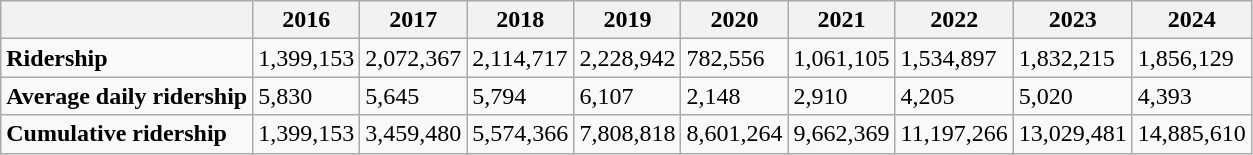<table class="wikitable">
<tr>
<th></th>
<th>2016</th>
<th>2017</th>
<th>2018</th>
<th>2019</th>
<th>2020</th>
<th>2021</th>
<th>2022</th>
<th>2023</th>
<th>2024</th>
</tr>
<tr>
<td><strong>Ridership</strong></td>
<td>1,399,153</td>
<td>2,072,367</td>
<td>2,114,717</td>
<td>2,228,942</td>
<td>782,556</td>
<td>1,061,105</td>
<td>1,534,897</td>
<td>1,832,215</td>
<td>1,856,129</td>
</tr>
<tr>
<td><strong>Average daily ridership</strong></td>
<td>5,830</td>
<td>5,645</td>
<td>5,794</td>
<td>6,107</td>
<td>2,148</td>
<td>2,910</td>
<td>4,205</td>
<td>5,020</td>
<td>4,393</td>
</tr>
<tr>
<td><strong>Cumulative ridership</strong></td>
<td>1,399,153</td>
<td>3,459,480</td>
<td>5,574,366</td>
<td>7,808,818</td>
<td>8,601,264</td>
<td>9,662,369</td>
<td>11,197,266</td>
<td>13,029,481</td>
<td>14,885,610</td>
</tr>
</table>
